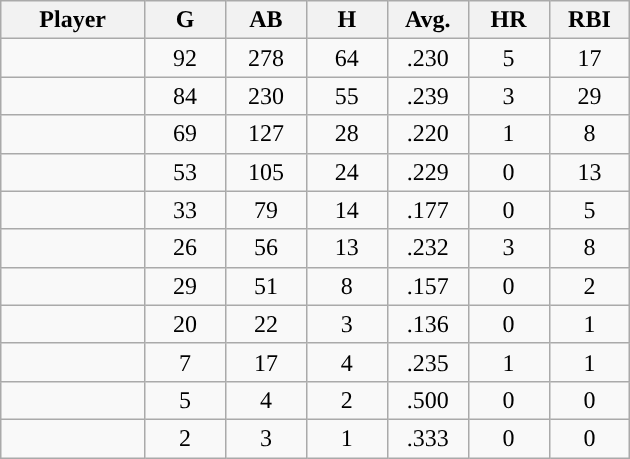<table class="wikitable sortable">
<tr>
<th bgcolor="#DDDDFF" width="16%">Player</th>
<th bgcolor="#DDDDFF" width="9%">G</th>
<th bgcolor="#DDDDFF" width="9%">AB</th>
<th bgcolor="#DDDDFF" width="9%">H</th>
<th bgcolor="#DDDDFF" width="9%">Avg.</th>
<th bgcolor="#DDDDFF" width="9%">HR</th>
<th bgcolor="#DDDDFF" width="9%">RBI</th>
</tr>
<tr align="center">
<td></td>
<td>92</td>
<td>278</td>
<td>64</td>
<td>.230</td>
<td>5</td>
<td>17</td>
</tr>
<tr align="center">
<td></td>
<td>84</td>
<td>230</td>
<td>55</td>
<td>.239</td>
<td>3</td>
<td>29</td>
</tr>
<tr align="center">
<td></td>
<td>69</td>
<td>127</td>
<td>28</td>
<td>.220</td>
<td>1</td>
<td>8</td>
</tr>
<tr align="center">
<td></td>
<td>53</td>
<td>105</td>
<td>24</td>
<td>.229</td>
<td>0</td>
<td>13</td>
</tr>
<tr align="center">
<td></td>
<td>33</td>
<td>79</td>
<td>14</td>
<td>.177</td>
<td>0</td>
<td>5</td>
</tr>
<tr align="center">
<td></td>
<td>26</td>
<td>56</td>
<td>13</td>
<td>.232</td>
<td>3</td>
<td>8</td>
</tr>
<tr align="center">
<td></td>
<td>29</td>
<td>51</td>
<td>8</td>
<td>.157</td>
<td>0</td>
<td>2</td>
</tr>
<tr align="center">
<td></td>
<td>20</td>
<td>22</td>
<td>3</td>
<td>.136</td>
<td>0</td>
<td>1</td>
</tr>
<tr align="center">
<td></td>
<td>7</td>
<td>17</td>
<td>4</td>
<td>.235</td>
<td>1</td>
<td>1</td>
</tr>
<tr align="center">
<td></td>
<td>5</td>
<td>4</td>
<td>2</td>
<td>.500</td>
<td>0</td>
<td>0</td>
</tr>
<tr align="center">
<td></td>
<td>2</td>
<td>3</td>
<td>1</td>
<td>.333</td>
<td>0</td>
<td>0</td>
</tr>
</table>
